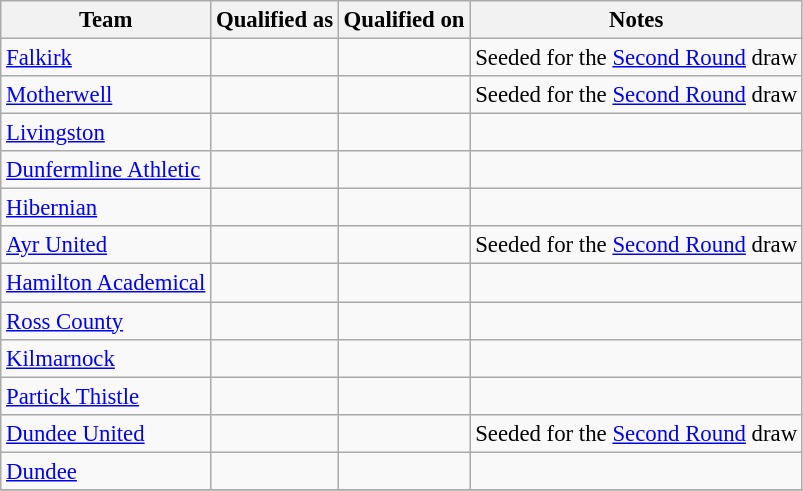<table class="wikitable sortable" style="font-size: 95%;">
<tr>
<th>Team</th>
<th>Qualified as</th>
<th>Qualified on</th>
<th>Notes</th>
</tr>
<tr>
<td><a href='#'>Falkirk</a></td>
<td></td>
<td></td>
<td>Seeded for the <a href='#'>Second Round</a> draw</td>
</tr>
<tr>
<td><a href='#'>Motherwell</a></td>
<td></td>
<td></td>
<td>Seeded for the <a href='#'>Second Round</a> draw</td>
</tr>
<tr>
<td><a href='#'>Livingston</a></td>
<td></td>
<td></td>
<td></td>
</tr>
<tr>
<td><a href='#'>Dunfermline Athletic</a></td>
<td></td>
<td></td>
<td></td>
</tr>
<tr>
<td><a href='#'>Hibernian</a></td>
<td></td>
<td></td>
<td></td>
</tr>
<tr>
<td><a href='#'>Ayr United</a></td>
<td></td>
<td></td>
<td>Seeded for the <a href='#'>Second Round</a> draw</td>
</tr>
<tr>
<td><a href='#'>Hamilton Academical</a></td>
<td></td>
<td></td>
<td></td>
</tr>
<tr>
<td><a href='#'>Ross County</a></td>
<td></td>
<td></td>
<td></td>
</tr>
<tr>
<td><a href='#'>Kilmarnock</a></td>
<td></td>
<td></td>
<td></td>
</tr>
<tr>
<td><a href='#'>Partick Thistle</a></td>
<td></td>
<td></td>
<td></td>
</tr>
<tr>
<td><a href='#'>Dundee United</a></td>
<td></td>
<td></td>
<td>Seeded for the <a href='#'>Second Round</a> draw</td>
</tr>
<tr>
<td><a href='#'>Dundee</a></td>
<td></td>
<td></td>
<td></td>
</tr>
<tr>
</tr>
</table>
